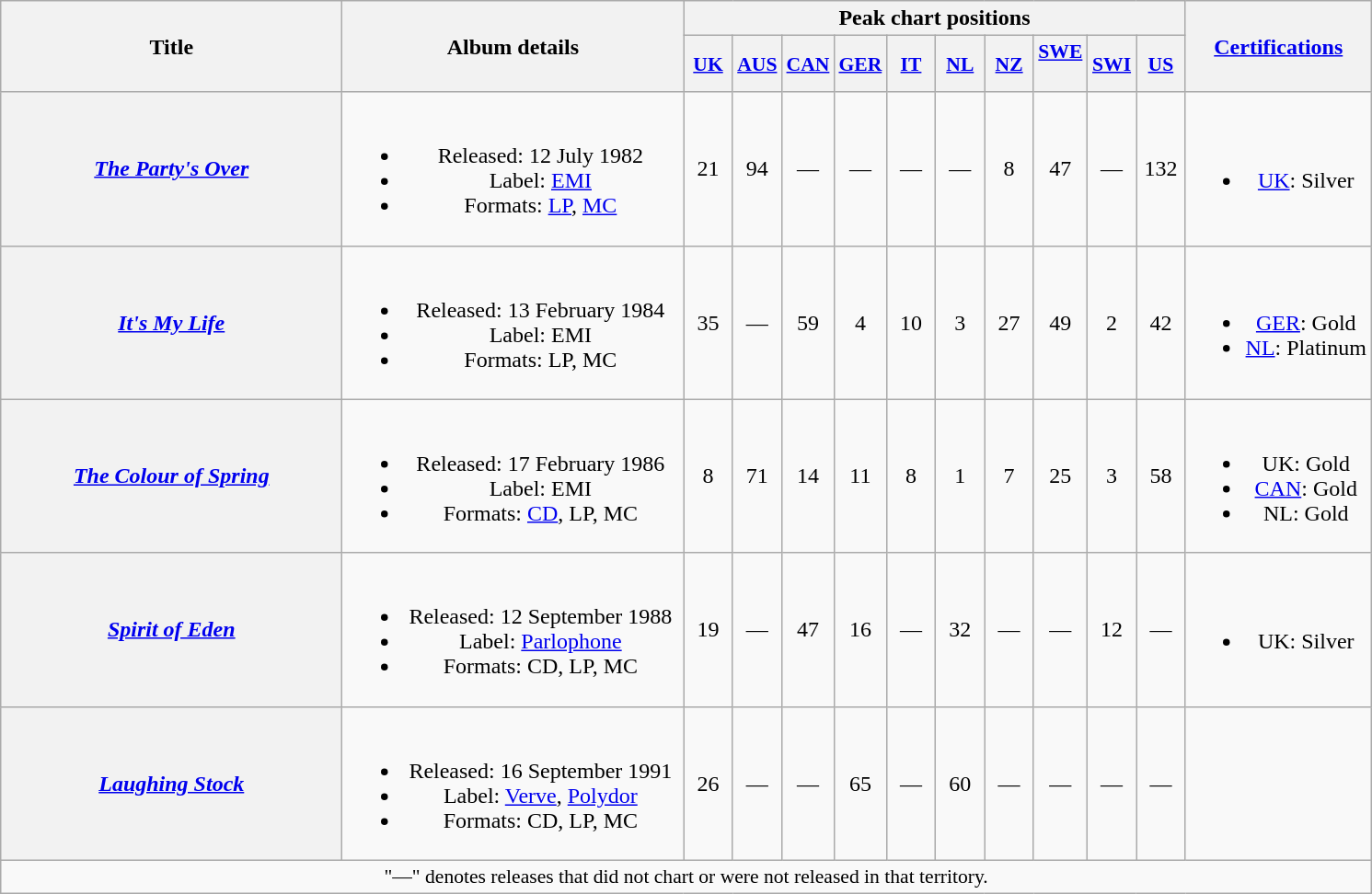<table class="wikitable plainrowheaders" style="text-align:center;">
<tr>
<th rowspan="2" scope="col" style="width:15em;">Title</th>
<th rowspan="2" scope="col" style="width:15em;">Album details</th>
<th colspan="10">Peak chart positions</th>
<th rowspan="2"><a href='#'>Certifications</a></th>
</tr>
<tr>
<th scope="col" style="width:2em;font-size:90%;"><a href='#'>UK</a><br></th>
<th scope="col" style="width:2em;font-size:90%;"><a href='#'>AUS</a><br></th>
<th scope="col" style="width:2em;font-size:90%;"><a href='#'>CAN</a><br></th>
<th scope="col" style="width:2em;font-size:90%;"><a href='#'>GER</a><br></th>
<th scope="col" style="width:2em;font-size:90%;"><a href='#'>IT</a><br></th>
<th scope="col" style="width:2em;font-size:90%;"><a href='#'>NL</a><br></th>
<th scope="col" style="width:2em;font-size:90%;"><a href='#'>NZ</a><br></th>
<th scope="col" style="width:2em;font-size:90%;"><a href='#'>SWE</a><br><br></th>
<th scope="col" style="width:2em;font-size:90%;"><a href='#'>SWI</a><br></th>
<th scope="col" style="width:2em;font-size:90%;"><a href='#'>US</a><br></th>
</tr>
<tr>
<th scope="row"><em><a href='#'>The Party's Over</a></em></th>
<td><br><ul><li>Released: 12 July 1982</li><li>Label: <a href='#'>EMI</a></li><li>Formats: <a href='#'>LP</a>, <a href='#'>MC</a></li></ul></td>
<td>21</td>
<td>94</td>
<td>—</td>
<td>—</td>
<td>—</td>
<td>—</td>
<td>8</td>
<td>47</td>
<td>—</td>
<td>132</td>
<td><br><ul><li><a href='#'>UK</a>: Silver</li></ul></td>
</tr>
<tr>
<th scope="row"><em><a href='#'>It's My Life</a></em></th>
<td><br><ul><li>Released: 13 February 1984</li><li>Label: EMI</li><li>Formats: LP, MC</li></ul></td>
<td>35</td>
<td>—</td>
<td>59</td>
<td>4</td>
<td>10</td>
<td>3</td>
<td>27</td>
<td>49</td>
<td>2</td>
<td>42</td>
<td><br><ul><li><a href='#'>GER</a>: Gold</li><li><a href='#'>NL</a>: Platinum</li></ul></td>
</tr>
<tr>
<th scope="row"><em><a href='#'>The Colour of Spring</a></em></th>
<td><br><ul><li>Released: 17 February 1986</li><li>Label: EMI</li><li>Formats: <a href='#'>CD</a>, LP, MC</li></ul></td>
<td>8</td>
<td>71</td>
<td>14</td>
<td>11</td>
<td>8</td>
<td>1</td>
<td>7</td>
<td>25</td>
<td>3</td>
<td>58</td>
<td><br><ul><li>UK: Gold</li><li><a href='#'>CAN</a>: Gold</li><li>NL: Gold</li></ul></td>
</tr>
<tr>
<th scope="row"><em><a href='#'>Spirit of Eden</a></em></th>
<td><br><ul><li>Released: 12 September 1988</li><li>Label: <a href='#'>Parlophone</a></li><li>Formats: CD, LP, MC</li></ul></td>
<td>19</td>
<td>—</td>
<td>47</td>
<td>16</td>
<td>—</td>
<td>32</td>
<td>—</td>
<td>—</td>
<td>12</td>
<td>—</td>
<td><br><ul><li>UK: Silver</li></ul></td>
</tr>
<tr>
<th scope="row"><em><a href='#'>Laughing Stock</a></em></th>
<td><br><ul><li>Released: 16 September 1991</li><li>Label: <a href='#'>Verve</a>, <a href='#'>Polydor</a></li><li>Formats: CD, LP, MC</li></ul></td>
<td>26</td>
<td>—</td>
<td>—</td>
<td>65</td>
<td>—</td>
<td>60</td>
<td>—</td>
<td>—</td>
<td>—</td>
<td>—</td>
<td></td>
</tr>
<tr>
<td colspan="13" style="font-size:90%">"—" denotes releases that did not chart or were not released in that territory.</td>
</tr>
</table>
